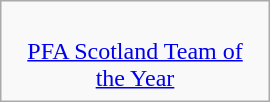<table role="presentation" class="infobox" style="width:180px;">
<tr>
<td style="text-align:center;"><br>











<a href='#'>PFA Scotland Team of the Year</a></td>
</tr>
</table>
